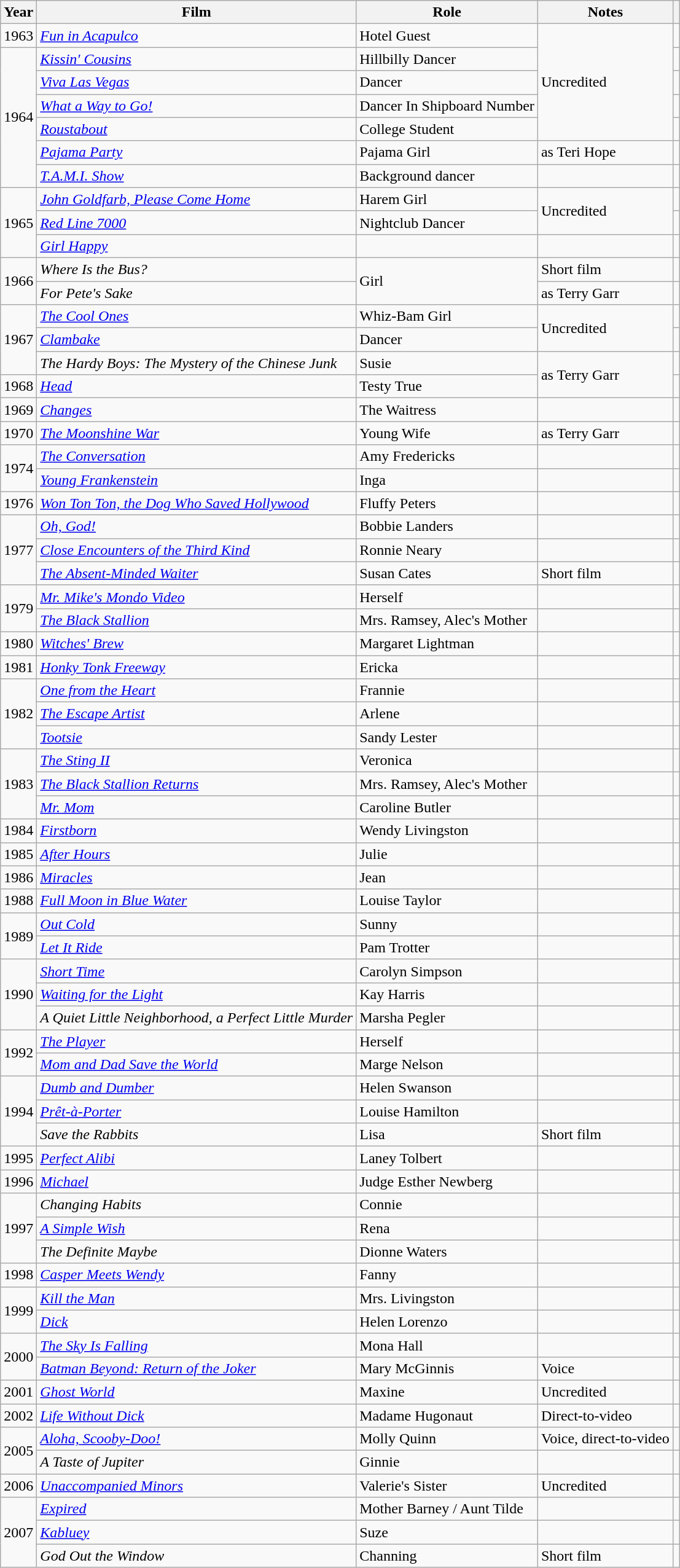<table class="wikitable sortable">
<tr>
<th>Year</th>
<th>Film</th>
<th>Role</th>
<th>Notes</th>
<th class="unsortable"></th>
</tr>
<tr>
<td>1963</td>
<td><em><a href='#'>Fun in Acapulco</a></em></td>
<td>Hotel Guest</td>
<td rowspan="5">Uncredited</td>
<td align=center></td>
</tr>
<tr>
<td rowspan="6">1964</td>
<td><em><a href='#'>Kissin' Cousins</a></em></td>
<td>Hillbilly Dancer</td>
<td align="center"></td>
</tr>
<tr>
<td><em><a href='#'>Viva Las Vegas</a></em></td>
<td>Dancer</td>
<td align="center"></td>
</tr>
<tr>
<td><em><a href='#'>What a Way to Go!</a></em></td>
<td>Dancer In Shipboard Number</td>
<td align="center"></td>
</tr>
<tr>
<td><em><a href='#'>Roustabout</a></em></td>
<td>College Student</td>
<td align="center"></td>
</tr>
<tr>
<td><em><a href='#'>Pajama Party</a></em></td>
<td>Pajama Girl</td>
<td>as Teri Hope</td>
<td align=center></td>
</tr>
<tr>
<td><em><a href='#'>T.A.M.I. Show</a></em></td>
<td>Background dancer</td>
<td></td>
<td align=center></td>
</tr>
<tr>
<td rowspan="3">1965</td>
<td><em><a href='#'>John Goldfarb, Please Come Home</a></em></td>
<td>Harem Girl</td>
<td rowspan="2">Uncredited</td>
<td align=center></td>
</tr>
<tr>
<td><em><a href='#'>Red Line 7000</a></em></td>
<td>Nightclub Dancer</td>
<td align="center"></td>
</tr>
<tr>
<td><em><a href='#'>Girl Happy</a></em></td>
<td></td>
<td></td>
<td align=center></td>
</tr>
<tr>
<td rowspan="2">1966</td>
<td><em>Where Is the Bus?</em></td>
<td rowspan="2">Girl</td>
<td>Short film</td>
<td align=center></td>
</tr>
<tr>
<td><em>For Pete's Sake</em></td>
<td>as Terry Garr</td>
<td></td>
</tr>
<tr>
<td rowspan="3">1967</td>
<td><em><a href='#'>The Cool Ones</a></em></td>
<td>Whiz-Bam Girl</td>
<td rowspan="2">Uncredited</td>
<td align=center></td>
</tr>
<tr>
<td><em><a href='#'>Clambake</a></em></td>
<td>Dancer</td>
<td align="center"></td>
</tr>
<tr>
<td><em>The Hardy Boys: The Mystery of the Chinese Junk </em></td>
<td>Susie</td>
<td rowspan="2">as Terry Garr</td>
<td align=center></td>
</tr>
<tr>
<td>1968</td>
<td><em><a href='#'>Head</a></em></td>
<td>Testy True</td>
<td align="center"></td>
</tr>
<tr>
<td>1969</td>
<td><em><a href='#'>Changes</a></em></td>
<td>The Waitress</td>
<td></td>
<td align=center></td>
</tr>
<tr>
<td>1970</td>
<td><em><a href='#'>The Moonshine War</a></em></td>
<td>Young Wife</td>
<td>as Terry Garr</td>
<td align=center></td>
</tr>
<tr>
<td rowspan="2">1974</td>
<td><em><a href='#'>The Conversation</a></em></td>
<td>Amy Fredericks</td>
<td></td>
<td align=center></td>
</tr>
<tr>
<td><em><a href='#'>Young Frankenstein</a></em></td>
<td>Inga</td>
<td></td>
<td align=center></td>
</tr>
<tr>
<td>1976</td>
<td><em><a href='#'>Won Ton Ton, the Dog Who Saved Hollywood</a></em></td>
<td>Fluffy Peters</td>
<td></td>
<td align=center></td>
</tr>
<tr>
<td rowspan="3">1977</td>
<td><em><a href='#'>Oh, God!</a></em></td>
<td>Bobbie Landers</td>
<td></td>
<td align=center></td>
</tr>
<tr>
<td><em><a href='#'>Close Encounters of the Third Kind</a></em></td>
<td>Ronnie Neary</td>
<td></td>
<td align=center></td>
</tr>
<tr>
<td><em><a href='#'>The Absent-Minded Waiter</a></em></td>
<td>Susan Cates</td>
<td>Short film</td>
<td align=center></td>
</tr>
<tr>
<td rowspan="2">1979</td>
<td><em><a href='#'>Mr. Mike's Mondo Video</a></em></td>
<td>Herself</td>
<td></td>
<td align=center></td>
</tr>
<tr>
<td><em><a href='#'>The Black Stallion</a></em></td>
<td>Mrs. Ramsey, Alec's Mother</td>
<td></td>
<td align=center></td>
</tr>
<tr>
<td>1980</td>
<td><em><a href='#'>Witches' Brew</a></em></td>
<td>Margaret Lightman</td>
<td></td>
<td align=center></td>
</tr>
<tr>
<td>1981</td>
<td><em><a href='#'>Honky Tonk Freeway</a></em></td>
<td>Ericka</td>
<td></td>
<td align=center></td>
</tr>
<tr>
<td rowspan="3">1982</td>
<td><em><a href='#'>One from the Heart</a></em></td>
<td>Frannie</td>
<td></td>
<td align=center></td>
</tr>
<tr>
<td><em><a href='#'>The Escape Artist</a></em></td>
<td>Arlene</td>
<td></td>
<td align=center></td>
</tr>
<tr>
<td><em><a href='#'>Tootsie</a></em></td>
<td>Sandy Lester</td>
<td></td>
<td align=center></td>
</tr>
<tr>
<td rowspan="3">1983</td>
<td><em><a href='#'>The Sting II</a></em></td>
<td>Veronica</td>
<td></td>
<td align=center></td>
</tr>
<tr>
<td><em><a href='#'>The Black Stallion Returns</a></em></td>
<td>Mrs. Ramsey, Alec's Mother</td>
<td></td>
<td align=center></td>
</tr>
<tr>
<td><em><a href='#'>Mr. Mom</a></em></td>
<td>Caroline Butler</td>
<td></td>
<td align=center></td>
</tr>
<tr>
<td>1984</td>
<td><em><a href='#'>Firstborn</a></em></td>
<td>Wendy Livingston</td>
<td></td>
<td align=center></td>
</tr>
<tr>
<td>1985</td>
<td><em><a href='#'>After Hours</a></em></td>
<td>Julie</td>
<td></td>
<td align=center></td>
</tr>
<tr>
<td>1986</td>
<td><em><a href='#'>Miracles</a></em></td>
<td>Jean</td>
<td></td>
<td align=center></td>
</tr>
<tr>
<td>1988</td>
<td><em><a href='#'>Full Moon in Blue Water</a></em></td>
<td>Louise Taylor</td>
<td></td>
<td align=center></td>
</tr>
<tr>
<td rowspan="2">1989</td>
<td><em><a href='#'>Out Cold</a></em></td>
<td>Sunny</td>
<td></td>
<td align=center></td>
</tr>
<tr>
<td><em><a href='#'>Let It Ride</a></em></td>
<td>Pam Trotter</td>
<td></td>
<td align=center></td>
</tr>
<tr>
<td rowspan="3">1990</td>
<td><em><a href='#'>Short Time</a></em></td>
<td>Carolyn Simpson</td>
<td></td>
<td align=center></td>
</tr>
<tr>
<td><em><a href='#'>Waiting for the Light</a></em></td>
<td>Kay Harris</td>
<td></td>
<td align=center></td>
</tr>
<tr>
<td><em>A Quiet Little Neighborhood, a Perfect Little Murder</em></td>
<td>Marsha Pegler</td>
<td></td>
<td align=center></td>
</tr>
<tr>
<td rowspan="2">1992</td>
<td><em><a href='#'>The Player</a></em></td>
<td>Herself</td>
<td></td>
<td align=center></td>
</tr>
<tr>
<td><em><a href='#'>Mom and Dad Save the World</a></em></td>
<td>Marge Nelson</td>
<td></td>
<td align=center></td>
</tr>
<tr>
<td rowspan="3">1994</td>
<td><em><a href='#'>Dumb and Dumber</a></em></td>
<td>Helen Swanson</td>
<td></td>
<td align=center></td>
</tr>
<tr>
<td><em><a href='#'>Prêt-à-Porter</a></em></td>
<td>Louise Hamilton</td>
<td></td>
<td align=center></td>
</tr>
<tr>
<td><em>Save the Rabbits</em></td>
<td>Lisa</td>
<td>Short film</td>
<td align=center></td>
</tr>
<tr>
<td>1995</td>
<td><em><a href='#'>Perfect Alibi</a></em></td>
<td>Laney Tolbert</td>
<td></td>
<td align=center></td>
</tr>
<tr>
<td>1996</td>
<td><em><a href='#'>Michael</a></em></td>
<td>Judge Esther Newberg</td>
<td></td>
<td align=center></td>
</tr>
<tr>
<td rowspan="3">1997</td>
<td><em>Changing Habits</em></td>
<td>Connie</td>
<td></td>
<td align=center></td>
</tr>
<tr>
<td><em><a href='#'>A Simple Wish</a></em></td>
<td>Rena</td>
<td></td>
<td align=center></td>
</tr>
<tr>
<td><em>The Definite Maybe</em></td>
<td>Dionne Waters</td>
<td></td>
<td align=center></td>
</tr>
<tr>
<td>1998</td>
<td><em><a href='#'>Casper Meets Wendy</a></em></td>
<td>Fanny</td>
<td></td>
<td align=center></td>
</tr>
<tr>
<td rowspan="2">1999</td>
<td><em><a href='#'>Kill the Man</a></em></td>
<td>Mrs. Livingston</td>
<td></td>
<td align=center></td>
</tr>
<tr>
<td><em><a href='#'>Dick</a></em></td>
<td>Helen Lorenzo</td>
<td></td>
<td align=center></td>
</tr>
<tr>
<td rowspan="2">2000</td>
<td><em><a href='#'>The Sky Is Falling</a></em></td>
<td>Mona Hall</td>
<td></td>
<td align=center></td>
</tr>
<tr>
<td><em><a href='#'>Batman Beyond: Return of the Joker</a></em></td>
<td>Mary McGinnis</td>
<td>Voice</td>
<td align=center></td>
</tr>
<tr>
<td>2001</td>
<td><em><a href='#'>Ghost World</a></em></td>
<td>Maxine</td>
<td>Uncredited</td>
<td align=center></td>
</tr>
<tr>
<td>2002</td>
<td><em><a href='#'>Life Without Dick</a></em></td>
<td>Madame Hugonaut</td>
<td>Direct-to-video</td>
<td align=center></td>
</tr>
<tr>
<td rowspan="2">2005</td>
<td><em><a href='#'>Aloha, Scooby-Doo!</a></em></td>
<td>Molly Quinn</td>
<td>Voice, direct-to-video</td>
<td align="center"></td>
</tr>
<tr>
<td><em>A Taste of Jupiter</em></td>
<td>Ginnie</td>
<td></td>
<td align=center></td>
</tr>
<tr>
<td>2006</td>
<td><em><a href='#'>Unaccompanied Minors</a></em></td>
<td>Valerie's Sister</td>
<td>Uncredited</td>
<td align=center></td>
</tr>
<tr>
<td rowspan="3">2007</td>
<td><em><a href='#'>Expired</a></em></td>
<td>Mother Barney / Aunt Tilde</td>
<td></td>
<td align=center></td>
</tr>
<tr>
<td><em><a href='#'>Kabluey</a></em></td>
<td>Suze</td>
<td></td>
<td align=center></td>
</tr>
<tr>
<td><em>God Out the Window</em></td>
<td>Channing</td>
<td>Short film</td>
<td align=center></td>
</tr>
</table>
